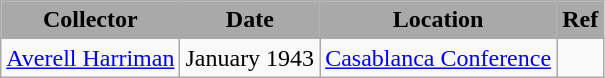<table class="wikitable" border="1">
<tr>
<th style="background:darkGrey;">Collector</th>
<th style="background:darkGrey;">Date</th>
<th style="background:darkGrey;">Location</th>
<th style="background:darkGrey;">Ref</th>
</tr>
<tr>
<td><a href='#'>Averell Harriman</a></td>
<td>January 1943</td>
<td><a href='#'>Casablanca Conference</a></td>
<td></td>
</tr>
</table>
